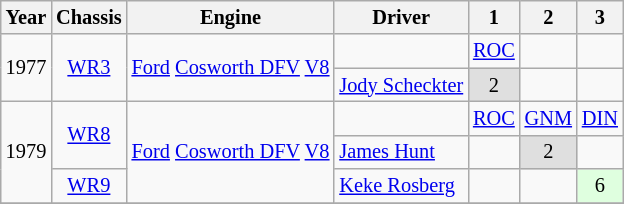<table class="wikitable" style="text-align:center; font-size:85%">
<tr>
<th>Year</th>
<th>Chassis</th>
<th>Engine</th>
<th>Driver</th>
<th>1</th>
<th>2</th>
<th>3</th>
</tr>
<tr>
<td rowspan="2">1977</td>
<td rowspan="2"><a href='#'>WR3</a></td>
<td rowspan="2"><a href='#'>Ford</a> <a href='#'>Cosworth DFV</a> <a href='#'>V8</a></td>
<td></td>
<td><a href='#'>ROC</a></td>
<td></td>
<td></td>
</tr>
<tr>
<td align=left> <a href='#'>Jody Scheckter</a></td>
<td style="background:#DFDFDF;">2</td>
<td></td>
<td></td>
</tr>
<tr>
<td rowspan="3">1979</td>
<td rowspan="2"><a href='#'>WR8</a></td>
<td rowspan="3"><a href='#'>Ford</a> <a href='#'>Cosworth DFV</a> <a href='#'>V8</a></td>
<td></td>
<td><a href='#'>ROC</a></td>
<td><a href='#'>GNM</a></td>
<td><a href='#'>DIN</a></td>
</tr>
<tr>
<td align=left> <a href='#'>James Hunt</a></td>
<td></td>
<td style="background:#DFDFDF;">2</td>
<td></td>
</tr>
<tr>
<td><a href='#'>WR9</a></td>
<td align=left> <a href='#'>Keke Rosberg</a></td>
<td></td>
<td></td>
<td style="background:#DFFFDF;">6</td>
</tr>
<tr>
</tr>
</table>
